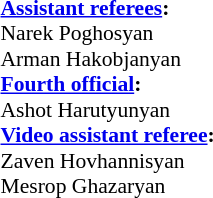<table style="width:100%; font-size:90%;">
<tr>
<td style="width:40%; vertical-align:top;"><br><strong><a href='#'>Assistant referees</a>:</strong>
<br> Narek Poghosyan
<br> Arman Hakobjanyan
<br><strong><a href='#'>Fourth official</a>:</strong>
<br> Ashot Harutyunyan
<br><strong><a href='#'>Video assistant referee</a>:</strong>
<br>Zaven Hovhannisyan
<br>Mesrop Ghazaryan</td>
</tr>
</table>
